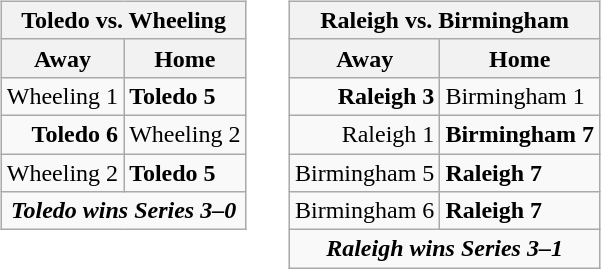<table cellspacing="10">
<tr>
<td valign="top"><br><table class="wikitable">
<tr>
<th bgcolor="#DDDDDD" colspan="4">Toledo vs. Wheeling</th>
</tr>
<tr>
<th>Away</th>
<th>Home</th>
</tr>
<tr>
<td align="right">Wheeling 1</td>
<td><strong>Toledo 5</strong></td>
</tr>
<tr>
<td align="right"><strong>Toledo 6</strong></td>
<td>Wheeling 2</td>
</tr>
<tr>
<td align="right">Wheeling 2</td>
<td><strong>Toledo 5</strong></td>
</tr>
<tr align="center">
<td colspan="4"><strong><em>Toledo wins Series 3–0</em></strong></td>
</tr>
</table>
</td>
<td valign="top"><br><table class="wikitable">
<tr>
<th bgcolor="#DDDDDD" colspan="4">Raleigh vs. Birmingham</th>
</tr>
<tr>
<th>Away</th>
<th>Home</th>
</tr>
<tr>
<td align="right"><strong>Raleigh 3</strong></td>
<td>Birmingham 1</td>
</tr>
<tr>
<td align="right">Raleigh 1</td>
<td><strong>Birmingham 7</strong></td>
</tr>
<tr>
<td align="right">Birmingham 5</td>
<td><strong>Raleigh 7</strong></td>
</tr>
<tr>
<td align="right">Birmingham 6</td>
<td><strong>Raleigh 7</strong></td>
</tr>
<tr align="center">
<td colspan="4"><strong><em>Raleigh wins Series 3–1</em></strong></td>
</tr>
</table>
</td>
</tr>
</table>
